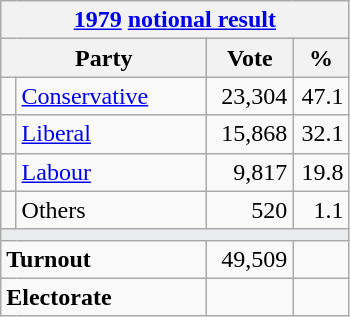<table class="wikitable">
<tr>
<th colspan="4"><a href='#'>1979</a> <a href='#'>notional result</a></th>
</tr>
<tr>
<th bgcolor="#DDDDFF" width="130px" colspan="2">Party</th>
<th bgcolor="#DDDDFF" width="50px">Vote</th>
<th bgcolor="#DDDDFF" width="30px">%</th>
</tr>
<tr>
<td></td>
<td><a href='#'>Conservative</a></td>
<td align=right>23,304</td>
<td align=right>47.1</td>
</tr>
<tr>
<td></td>
<td><a href='#'>Liberal</a></td>
<td align=right>15,868</td>
<td align=right>32.1</td>
</tr>
<tr>
<td></td>
<td><a href='#'>Labour</a></td>
<td align=right>9,817</td>
<td align=right>19.8</td>
</tr>
<tr>
<td></td>
<td>Others</td>
<td align=right>520</td>
<td align=right>1.1</td>
</tr>
<tr>
<td colspan="4" bgcolor="#EAECF0"></td>
</tr>
<tr>
<td colspan="2"><strong>Turnout</strong></td>
<td align=right>49,509</td>
<td align=right></td>
</tr>
<tr>
<td colspan="2"><strong>Electorate</strong></td>
<td align=right></td>
</tr>
</table>
